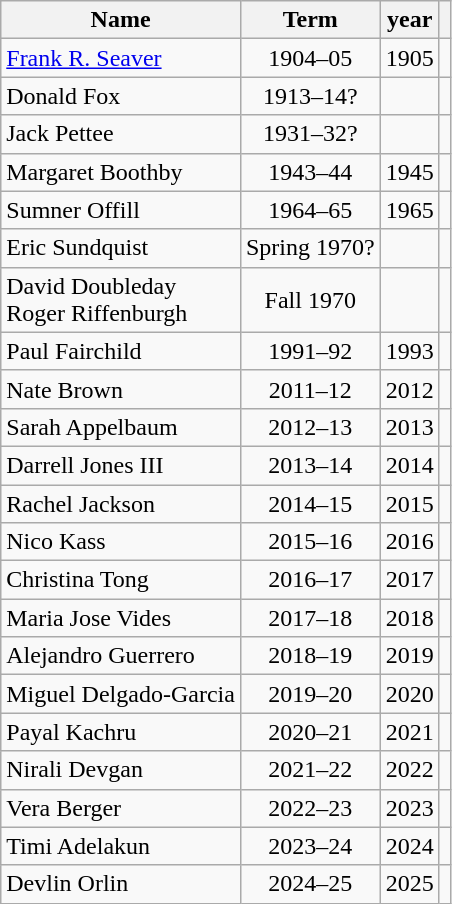<table class="wikitable" style="text-align:center;">
<tr>
<th>Name</th>
<th>Term</th>
<th> year</th>
<th></th>
</tr>
<tr>
<td style="text-align:left;"><a href='#'>Frank R. Seaver</a></td>
<td>1904–05</td>
<td>1905</td>
<td></td>
</tr>
<tr>
<td style="text-align:left;">Donald Fox</td>
<td>1913–14?</td>
<td></td>
<td></td>
</tr>
<tr>
<td style="text-align:left;">Jack Pettee</td>
<td>1931–32?</td>
<td></td>
<td></td>
</tr>
<tr>
<td style="text-align:left;">Margaret Boothby</td>
<td>1943–44</td>
<td>1945</td>
<td></td>
</tr>
<tr>
<td style="text-align:left;">Sumner Offill</td>
<td>1964–65</td>
<td>1965</td>
<td></td>
</tr>
<tr>
<td style="text-align:left;">Eric Sundquist</td>
<td>Spring 1970?</td>
<td></td>
<td></td>
</tr>
<tr>
<td style="text-align:left;">David Doubleday<br>Roger Riffenburgh</td>
<td>Fall 1970</td>
<td></td>
<td></td>
</tr>
<tr>
<td style="text-align:left;">Paul Fairchild</td>
<td>1991–92</td>
<td>1993</td>
<td></td>
</tr>
<tr>
<td style="text-align:left;">Nate Brown</td>
<td>2011–12</td>
<td>2012</td>
<td></td>
</tr>
<tr>
<td style="text-align:left;">Sarah Appelbaum</td>
<td>2012–13</td>
<td>2013</td>
<td></td>
</tr>
<tr>
<td style="text-align:left;">Darrell Jones III</td>
<td>2013–14</td>
<td>2014</td>
<td></td>
</tr>
<tr>
<td style="text-align:left;">Rachel Jackson</td>
<td>2014–15</td>
<td>2015</td>
<td></td>
</tr>
<tr>
<td style="text-align:left;">Nico Kass</td>
<td>2015–16</td>
<td>2016</td>
<td></td>
</tr>
<tr>
<td style="text-align:left;">Christina Tong</td>
<td>2016–17</td>
<td>2017</td>
<td></td>
</tr>
<tr>
<td style="text-align:left;">Maria Jose Vides</td>
<td>2017–18</td>
<td>2018</td>
<td></td>
</tr>
<tr>
<td style="text-align:left;">Alejandro Guerrero</td>
<td>2018–19</td>
<td>2019</td>
<td></td>
</tr>
<tr>
<td style="text-align:left;">Miguel Delgado-Garcia</td>
<td>2019–20</td>
<td>2020</td>
<td></td>
</tr>
<tr>
<td style="text-align:left;">Payal Kachru</td>
<td>2020–21</td>
<td>2021</td>
<td></td>
</tr>
<tr>
<td style="text-align:left;">Nirali Devgan</td>
<td>2021–22</td>
<td>2022</td>
<td></td>
</tr>
<tr>
<td style="text-align:left;">Vera Berger</td>
<td>2022–23</td>
<td>2023</td>
<td></td>
</tr>
<tr>
<td style="text-align:left;">Timi Adelakun</td>
<td>2023–24</td>
<td>2024</td>
<td></td>
</tr>
<tr>
<td style="text-align:left;">Devlin Orlin</td>
<td>2024–25</td>
<td>2025</td>
<td></td>
</tr>
</table>
